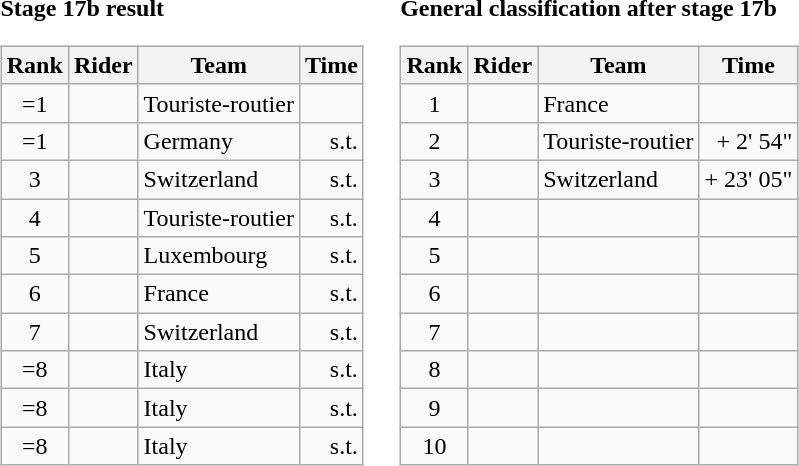<table>
<tr>
<td><strong>Stage 17b result</strong><br><table class="wikitable">
<tr>
<th scope="col">Rank</th>
<th scope="col">Rider</th>
<th scope="col">Team</th>
<th scope="col">Time</th>
</tr>
<tr>
<td style="text-align:center;">=1</td>
<td></td>
<td>Touriste-routier</td>
<td style="text-align:right;"></td>
</tr>
<tr>
<td style="text-align:center;">=1</td>
<td></td>
<td>Germany</td>
<td style="text-align:right;">s.t.</td>
</tr>
<tr>
<td style="text-align:center;">3</td>
<td></td>
<td>Switzerland</td>
<td style="text-align:right;">s.t.</td>
</tr>
<tr>
<td style="text-align:center;">4</td>
<td></td>
<td>Touriste-routier</td>
<td style="text-align:right;">s.t.</td>
</tr>
<tr>
<td style="text-align:center;">5</td>
<td></td>
<td>Luxembourg</td>
<td style="text-align:right;">s.t.</td>
</tr>
<tr>
<td style="text-align:center;">6</td>
<td></td>
<td>France</td>
<td style="text-align:right;">s.t.</td>
</tr>
<tr>
<td style="text-align:center;">7</td>
<td></td>
<td>Switzerland</td>
<td style="text-align:right;">s.t.</td>
</tr>
<tr>
<td style="text-align:center;">=8</td>
<td></td>
<td>Italy</td>
<td style="text-align:right;">s.t.</td>
</tr>
<tr>
<td style="text-align:center;">=8</td>
<td></td>
<td>Italy</td>
<td style="text-align:right;">s.t.</td>
</tr>
<tr>
<td style="text-align:center;">=8</td>
<td></td>
<td>Italy</td>
<td style="text-align:right;">s.t.</td>
</tr>
</table>
</td>
<td></td>
<td><strong>General classification after stage 17b</strong><br><table class="wikitable">
<tr>
<th scope="col">Rank</th>
<th scope="col">Rider</th>
<th scope="col">Team</th>
<th scope="col">Time</th>
</tr>
<tr>
<td style="text-align:center;">1</td>
<td></td>
<td>France</td>
<td style="text-align:right;"></td>
</tr>
<tr>
<td style="text-align:center;">2</td>
<td></td>
<td>Touriste-routier</td>
<td style="text-align:right;">+ 2' 54"</td>
</tr>
<tr>
<td style="text-align:center;">3</td>
<td></td>
<td>Switzerland</td>
<td style="text-align:right;">+ 23' 05"</td>
</tr>
<tr>
<td style="text-align:center;">4</td>
<td></td>
<td></td>
<td></td>
</tr>
<tr>
<td style="text-align:center;">5</td>
<td></td>
<td></td>
<td></td>
</tr>
<tr>
<td style="text-align:center;">6</td>
<td></td>
<td></td>
<td></td>
</tr>
<tr>
<td style="text-align:center;">7</td>
<td></td>
<td></td>
<td></td>
</tr>
<tr>
<td style="text-align:center;">8</td>
<td></td>
<td></td>
<td></td>
</tr>
<tr>
<td style="text-align:center;">9</td>
<td></td>
<td></td>
<td></td>
</tr>
<tr>
<td style="text-align:center;">10</td>
<td></td>
<td></td>
<td></td>
</tr>
</table>
</td>
</tr>
</table>
